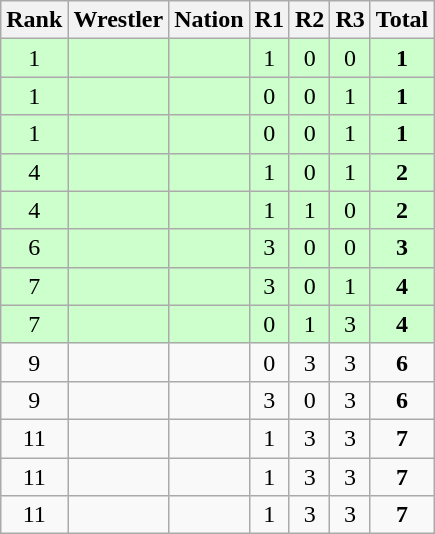<table class="wikitable sortable" style="text-align:center;">
<tr>
<th>Rank</th>
<th>Wrestler</th>
<th>Nation</th>
<th>R1</th>
<th>R2</th>
<th>R3</th>
<th>Total</th>
</tr>
<tr style="background:#cfc;">
<td>1</td>
<td align=left></td>
<td align=left></td>
<td>1</td>
<td>0</td>
<td>0</td>
<td><strong>1</strong></td>
</tr>
<tr style="background:#cfc;">
<td>1</td>
<td align=left></td>
<td align=left></td>
<td>0</td>
<td>0</td>
<td>1</td>
<td><strong>1</strong></td>
</tr>
<tr style="background:#cfc;">
<td>1</td>
<td align=left></td>
<td align=left></td>
<td>0</td>
<td>0</td>
<td>1</td>
<td><strong>1</strong></td>
</tr>
<tr style="background:#cfc;">
<td>4</td>
<td align=left></td>
<td align=left></td>
<td>1</td>
<td>0</td>
<td>1</td>
<td><strong>2</strong></td>
</tr>
<tr style="background:#cfc;">
<td>4</td>
<td align=left></td>
<td align=left></td>
<td>1</td>
<td>1</td>
<td>0</td>
<td><strong>2</strong></td>
</tr>
<tr style="background:#cfc;">
<td>6</td>
<td align=left></td>
<td align=left></td>
<td>3</td>
<td>0</td>
<td>0</td>
<td><strong>3</strong></td>
</tr>
<tr style="background:#cfc;">
<td>7</td>
<td align=left></td>
<td align=left></td>
<td>3</td>
<td>0</td>
<td>1</td>
<td><strong>4</strong></td>
</tr>
<tr style="background:#cfc;">
<td>7</td>
<td align=left></td>
<td align=left></td>
<td>0</td>
<td>1</td>
<td>3</td>
<td><strong>4</strong></td>
</tr>
<tr>
<td>9</td>
<td align=left></td>
<td align=left></td>
<td>0</td>
<td>3</td>
<td>3</td>
<td><strong>6</strong></td>
</tr>
<tr>
<td>9</td>
<td align=left></td>
<td align=left></td>
<td>3</td>
<td>0</td>
<td>3</td>
<td><strong>6</strong></td>
</tr>
<tr>
<td>11</td>
<td align=left></td>
<td align=left></td>
<td>1</td>
<td>3</td>
<td>3</td>
<td><strong>7</strong></td>
</tr>
<tr>
<td>11</td>
<td align=left></td>
<td align=left></td>
<td>1</td>
<td>3</td>
<td>3</td>
<td><strong>7</strong></td>
</tr>
<tr>
<td>11</td>
<td align=left></td>
<td align=left></td>
<td>1</td>
<td>3</td>
<td>3</td>
<td><strong>7</strong></td>
</tr>
</table>
